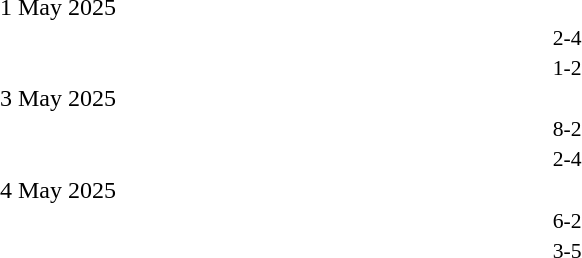<table style="width:100%;" cellspacing="1">
<tr>
<th width=25%></th>
<th width=2%></th>
<th width=6%></th>
<th width=2%></th>
<th width=25%></th>
</tr>
<tr>
<td>1 May 2025</td>
</tr>
<tr style=font-size:90%>
<td align=right><strong></strong></td>
<td></td>
<td align=center>2-4</td>
<td></td>
<td></td>
<td></td>
</tr>
<tr style=font-size:90%>
<td align=right></td>
<td></td>
<td align=center>1-2</td>
<td></td>
<td><strong></strong></td>
<td></td>
</tr>
<tr>
<td>3 May 2025</td>
</tr>
<tr style=font-size:90%>
<td align=right><strong></strong></td>
<td></td>
<td align=center>8-2</td>
<td></td>
<td></td>
<td></td>
</tr>
<tr style=font-size:90%>
<td align=right></td>
<td></td>
<td align=center>2-4</td>
<td></td>
<td><strong></strong></td>
<td></td>
</tr>
<tr>
<td>4 May 2025</td>
</tr>
<tr style=font-size:90%>
<td align=right></td>
<td></td>
<td align=center>6-2</td>
<td></td>
<td><strong></strong></td>
<td></td>
</tr>
<tr style=font-size:90%>
<td align=right></td>
<td></td>
<td align=center>3-5</td>
<td></td>
<td><strong></strong></td>
<td></td>
</tr>
</table>
